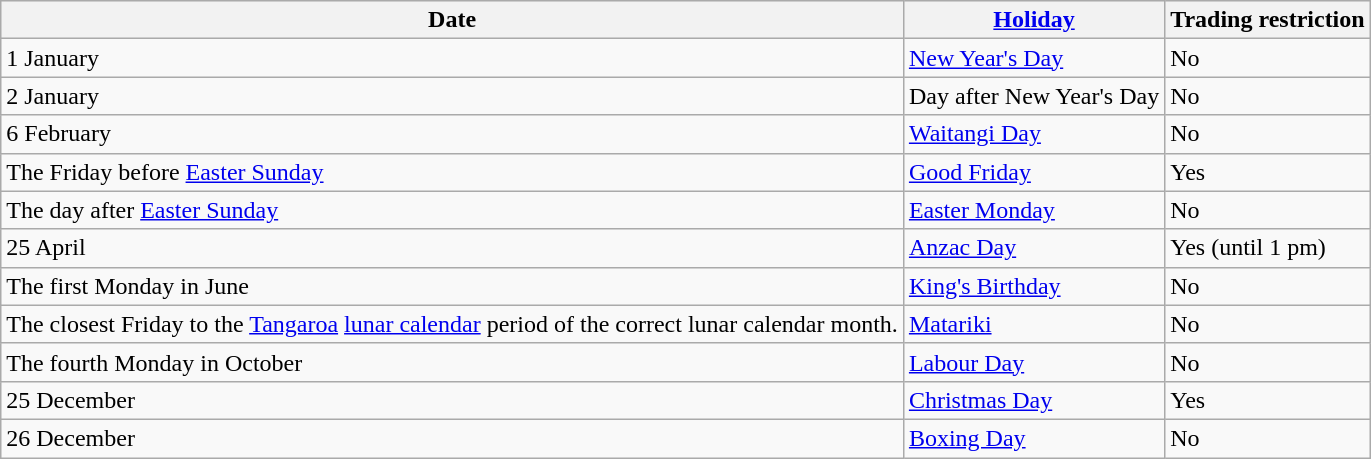<table class="wikitable" border="1">
<tr style=background:#efefef;>
<th>Date</th>
<th><a href='#'>Holiday</a></th>
<th>Trading restriction</th>
</tr>
<tr>
<td>1 January</td>
<td><a href='#'>New Year's Day</a></td>
<td>No</td>
</tr>
<tr>
<td>2 January</td>
<td>Day after New Year's Day</td>
<td>No</td>
</tr>
<tr>
<td>6 February</td>
<td><a href='#'>Waitangi Day</a></td>
<td>No</td>
</tr>
<tr>
<td>The Friday before <a href='#'>Easter Sunday</a></td>
<td><a href='#'>Good Friday</a></td>
<td>Yes</td>
</tr>
<tr>
<td>The day after <a href='#'>Easter Sunday</a></td>
<td><a href='#'>Easter Monday</a></td>
<td>No</td>
</tr>
<tr>
<td>25 April</td>
<td><a href='#'>Anzac Day</a></td>
<td>Yes (until 1 pm)</td>
</tr>
<tr>
<td>The first Monday in June</td>
<td><a href='#'>King's Birthday</a></td>
<td>No</td>
</tr>
<tr>
<td>The closest Friday to the <a href='#'>Tangaroa</a> <a href='#'>lunar calendar</a> period of the correct lunar calendar month.</td>
<td><a href='#'>Matariki</a></td>
<td>No</td>
</tr>
<tr>
<td>The fourth Monday in October</td>
<td><a href='#'>Labour Day</a></td>
<td>No</td>
</tr>
<tr>
<td>25 December</td>
<td><a href='#'>Christmas Day</a></td>
<td>Yes</td>
</tr>
<tr>
<td>26 December</td>
<td><a href='#'>Boxing Day</a></td>
<td>No</td>
</tr>
</table>
